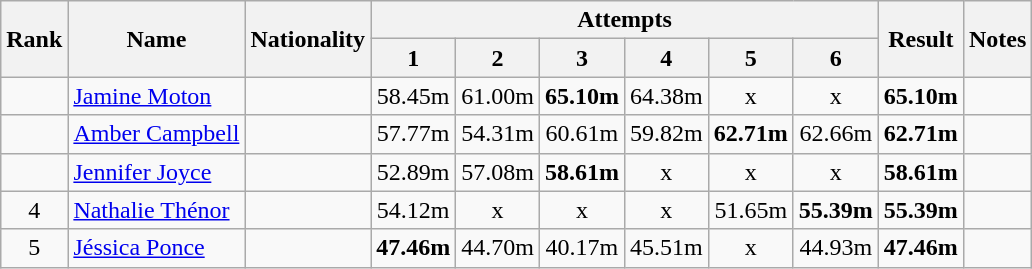<table class="wikitable sortable" style="text-align:center">
<tr>
<th rowspan=2>Rank</th>
<th rowspan=2>Name</th>
<th rowspan=2>Nationality</th>
<th colspan=6>Attempts</th>
<th rowspan=2>Result</th>
<th rowspan=2>Notes</th>
</tr>
<tr>
<th>1</th>
<th>2</th>
<th>3</th>
<th>4</th>
<th>5</th>
<th>6</th>
</tr>
<tr>
<td align=center></td>
<td align=left><a href='#'>Jamine Moton</a></td>
<td align=left></td>
<td>58.45m</td>
<td>61.00m</td>
<td><strong>65.10m</strong></td>
<td>64.38m</td>
<td>x</td>
<td>x</td>
<td><strong>65.10m</strong></td>
<td></td>
</tr>
<tr>
<td align=center></td>
<td align=left><a href='#'>Amber Campbell</a></td>
<td align=left></td>
<td>57.77m</td>
<td>54.31m</td>
<td>60.61m</td>
<td>59.82m</td>
<td><strong>62.71m</strong></td>
<td>62.66m</td>
<td><strong>62.71m</strong></td>
<td></td>
</tr>
<tr>
<td align=center></td>
<td align=left><a href='#'>Jennifer Joyce</a></td>
<td align=left></td>
<td>52.89m</td>
<td>57.08m</td>
<td><strong>58.61m</strong></td>
<td>x</td>
<td>x</td>
<td>x</td>
<td><strong>58.61m</strong></td>
<td></td>
</tr>
<tr>
<td align=center>4</td>
<td align=left><a href='#'>Nathalie Thénor</a></td>
<td align=left></td>
<td>54.12m</td>
<td>x</td>
<td>x</td>
<td>x</td>
<td>51.65m</td>
<td><strong>55.39m</strong></td>
<td><strong>55.39m</strong></td>
<td></td>
</tr>
<tr>
<td align=center>5</td>
<td align=left><a href='#'>Jéssica Ponce</a></td>
<td align=left></td>
<td><strong>47.46m</strong></td>
<td>44.70m</td>
<td>40.17m</td>
<td>45.51m</td>
<td>x</td>
<td>44.93m</td>
<td><strong>47.46m</strong></td>
<td></td>
</tr>
</table>
